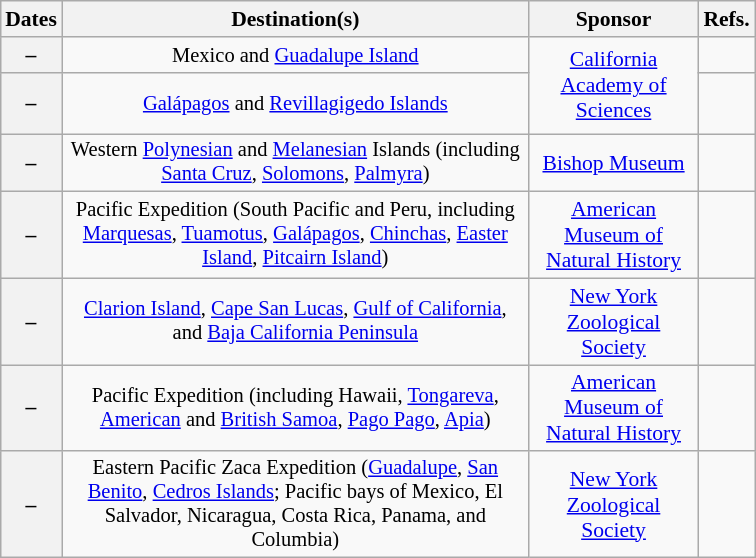<table class="wikitable sortable" style="font-size:90%;text-align:center;float:right;width:35em;">
<tr>
<th>Dates</th>
<th>Destination(s)</th>
<th>Sponsor</th>
<th class="unsortable">Refs.</th>
</tr>
<tr>
<th>–</th>
<td style="font-size:95%;">Mexico and <a href='#'>Guadalupe Island</a></td>
<td rowspan=2><a href='#'>California Academy of Sciences</a></td>
<td></td>
</tr>
<tr>
<th>–</th>
<td style="font-size:95%;"><a href='#'>Galápagos</a> and <a href='#'>Revillagigedo Islands</a></td>
<td><br><br></td>
</tr>
<tr>
<th>–</th>
<td style="font-size:95%;">Western <a href='#'>Polynesian</a> and <a href='#'>Melanesian</a> Islands (including <a href='#'>Santa Cruz</a>, <a href='#'>Solomons</a>, <a href='#'>Palmyra</a>)</td>
<td><a href='#'>Bishop Museum</a></td>
<td></td>
</tr>
<tr>
<th>–</th>
<td style="font-size:95%;">Pacific Expedition (South Pacific and Peru, including <a href='#'>Marquesas</a>, <a href='#'>Tuamotus</a>, <a href='#'>Galápagos</a>, <a href='#'>Chinchas</a>, <a href='#'>Easter Island</a>, <a href='#'>Pitcairn Island</a>)</td>
<td><a href='#'>American Museum of Natural History</a></td>
<td><br><br></td>
</tr>
<tr>
<th>–</th>
<td style="font-size:95%;"><a href='#'>Clarion Island</a>, <a href='#'>Cape San Lucas</a>, <a href='#'>Gulf of California</a>, and <a href='#'>Baja California Peninsula</a></td>
<td><a href='#'>New York Zoological Society</a></td>
<td></td>
</tr>
<tr>
<th>–</th>
<td style="font-size:95%;">Pacific Expedition (including Hawaii, <a href='#'>Tongareva</a>, <a href='#'>American</a> and <a href='#'>British Samoa</a>, <a href='#'>Pago Pago</a>, <a href='#'>Apia</a>)</td>
<td><a href='#'>American Museum of Natural History</a></td>
<td></td>
</tr>
<tr>
<th>–</th>
<td style="font-size:95%;">Eastern Pacific Zaca Expedition (<a href='#'>Guadalupe</a>, <a href='#'>San Benito</a>, <a href='#'>Cedros Islands</a>; Pacific bays of Mexico, El Salvador, Nicaragua, Costa Rica, Panama, and Columbia)</td>
<td><a href='#'>New York Zoological Society</a></td>
<td></td>
</tr>
</table>
